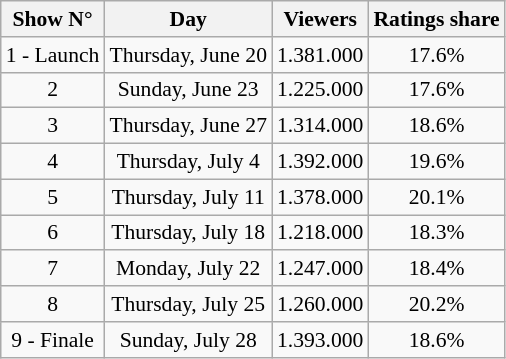<table class="wikitable sortable centre" style="text-align:center;font-size:90%;">
<tr>
<th>Show N°</th>
<th>Day</th>
<th>Viewers</th>
<th>Ratings share</th>
</tr>
<tr>
<td>1 - Launch</td>
<td>Thursday, June 20</td>
<td>1.381.000</td>
<td>17.6%</td>
</tr>
<tr>
<td>2</td>
<td>Sunday, June 23</td>
<td>1.225.000</td>
<td>17.6%</td>
</tr>
<tr>
<td>3</td>
<td>Thursday, June 27</td>
<td>1.314.000</td>
<td>18.6%</td>
</tr>
<tr>
<td>4</td>
<td>Thursday, July 4</td>
<td>1.392.000</td>
<td>19.6%</td>
</tr>
<tr>
<td>5</td>
<td>Thursday, July 11</td>
<td>1.378.000</td>
<td>20.1%</td>
</tr>
<tr>
<td>6</td>
<td>Thursday, July 18</td>
<td>1.218.000</td>
<td>18.3%</td>
</tr>
<tr>
<td>7</td>
<td>Monday, July 22</td>
<td>1.247.000</td>
<td>18.4%</td>
</tr>
<tr>
<td>8</td>
<td>Thursday, July 25</td>
<td>1.260.000</td>
<td>20.2%</td>
</tr>
<tr>
<td>9 - Finale</td>
<td>Sunday, July 28</td>
<td>1.393.000</td>
<td>18.6%</td>
</tr>
</table>
